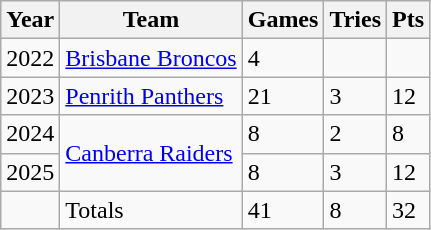<table class="wikitable">
<tr>
<th>Year</th>
<th>Team</th>
<th>Games</th>
<th>Tries</th>
<th>Pts</th>
</tr>
<tr>
<td>2022</td>
<td> <a href='#'>Brisbane Broncos</a></td>
<td>4</td>
<td></td>
<td></td>
</tr>
<tr>
<td>2023</td>
<td> <a href='#'>Penrith Panthers</a></td>
<td>21</td>
<td>3</td>
<td>12</td>
</tr>
<tr>
<td>2024</td>
<td rowspan="2"> <a href='#'>Canberra Raiders</a></td>
<td>8</td>
<td>2</td>
<td>8</td>
</tr>
<tr>
<td>2025</td>
<td>8</td>
<td>3</td>
<td>12</td>
</tr>
<tr>
<td></td>
<td>Totals</td>
<td>41</td>
<td>8</td>
<td>32</td>
</tr>
</table>
